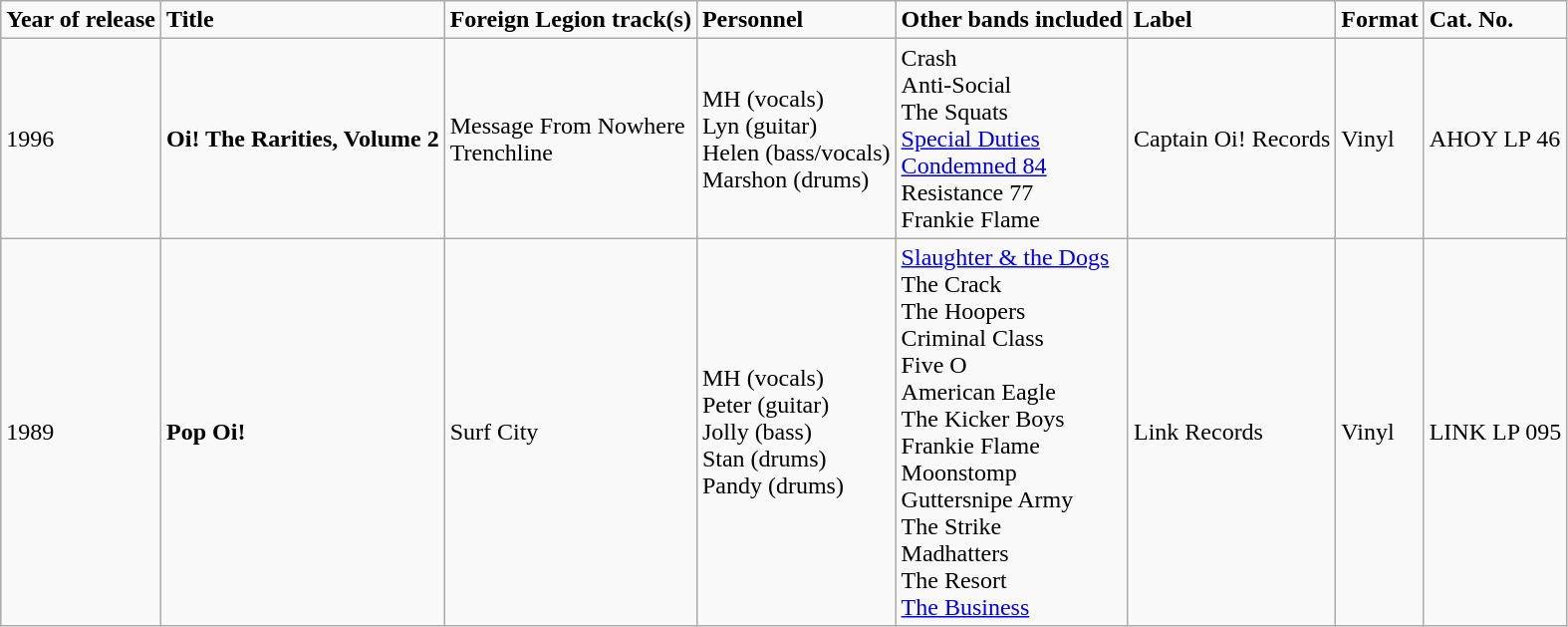<table class="wikitable">
<tr>
<td><strong>Year of release</strong></td>
<td><strong>Title</strong></td>
<td><strong>Foreign Legion track(s)</strong></td>
<td><strong>Personnel</strong></td>
<td><strong>Other bands included</strong></td>
<td><strong>Label</strong></td>
<td><strong>Format</strong></td>
<td><strong>Cat. No.</strong></td>
</tr>
<tr>
<td>1996</td>
<td><strong>Oi! The Rarities, Volume 2</strong> </td>
<td>Message From Nowhere<br> Trenchline</td>
<td>MH (vocals)<br> Lyn (guitar)<br> Helen (bass/vocals)<br> Marshon (drums)</td>
<td>Crash<br> Anti-Social<br> The Squats<br> <a href='#'>Special Duties</a><br> <a href='#'>Condemned 84</a><br> Resistance 77<br> Frankie Flame</td>
<td>Captain Oi! Records</td>
<td>Vinyl</td>
<td>AHOY LP 46</td>
</tr>
<tr>
<td>1989</td>
<td><strong>Pop Oi!</strong></td>
<td>Surf City</td>
<td>MH (vocals)<br> Peter (guitar)<br> Jolly (bass)<br> Stan (drums)<br> Pandy (drums)</td>
<td><a href='#'>Slaughter & the Dogs</a><br> The Crack<br> The Hoopers<br> Criminal Class<br> Five O<br> American Eagle<br> The Kicker Boys<br> Frankie Flame<br> Moonstomp<br> Guttersnipe Army<br> The Strike<br> Madhatters<br> The Resort<br> <a href='#'>The Business</a></td>
<td>Link Records</td>
<td>Vinyl</td>
<td>LINK LP 095</td>
</tr>
</table>
